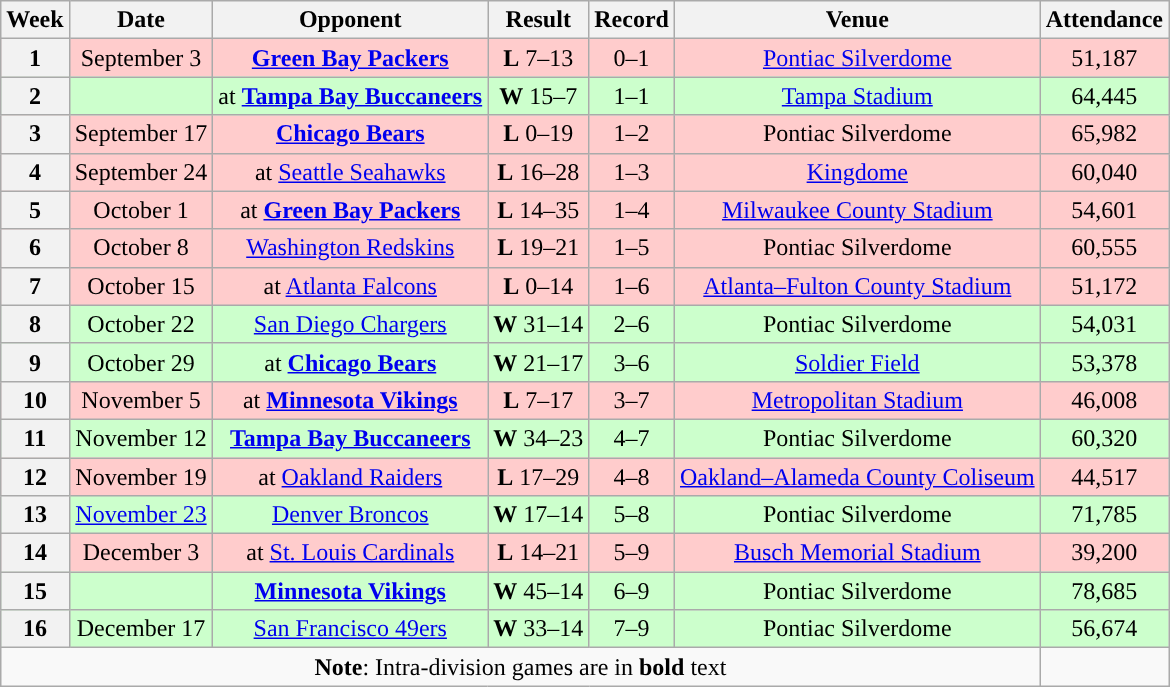<table class="wikitable"  style="text-align: center;">
<tr>
<th>Week</th>
<th>Date</th>
<th>Opponent</th>
<th>Result</th>
<th>Record</th>
<th>Venue</th>
<th>Attendance</th>
</tr>
<tr style="background:#fcc">
<th>1</th>
<td>September 3</td>
<td><strong><a href='#'>Green Bay Packers</a></strong></td>
<td><strong>L</strong> 7–13</td>
<td>0–1</td>
<td><a href='#'>Pontiac Silverdome</a></td>
<td>51,187</td>
</tr>
<tr style="background:#cfc">
<th>2</th>
<td></td>
<td>at <strong><a href='#'>Tampa Bay Buccaneers</a></strong></td>
<td><strong>W</strong> 15–7</td>
<td>1–1</td>
<td><a href='#'>Tampa Stadium</a></td>
<td>64,445</td>
</tr>
<tr style="background:#fcc">
<th>3</th>
<td>September 17</td>
<td><strong><a href='#'>Chicago Bears</a></strong></td>
<td><strong>L</strong> 0–19</td>
<td>1–2</td>
<td>Pontiac Silverdome</td>
<td>65,982</td>
</tr>
<tr style="background:#fcc">
<th>4</th>
<td>September 24</td>
<td>at <a href='#'>Seattle Seahawks</a></td>
<td><strong>L</strong> 16–28</td>
<td>1–3</td>
<td><a href='#'>Kingdome</a></td>
<td>60,040</td>
</tr>
<tr style="background:#fcc">
<th>5</th>
<td>October 1</td>
<td>at <strong><a href='#'>Green Bay Packers</a></strong></td>
<td><strong>L</strong> 14–35</td>
<td>1–4</td>
<td><a href='#'>Milwaukee County Stadium</a></td>
<td>54,601</td>
</tr>
<tr style="background:#fcc">
<th>6</th>
<td>October 8</td>
<td><a href='#'>Washington Redskins</a></td>
<td><strong>L</strong> 19–21</td>
<td>1–5</td>
<td>Pontiac Silverdome</td>
<td>60,555</td>
</tr>
<tr style="background:#fcc">
<th>7</th>
<td>October 15</td>
<td>at <a href='#'>Atlanta Falcons</a></td>
<td><strong>L</strong> 0–14</td>
<td>1–6</td>
<td><a href='#'>Atlanta–Fulton County Stadium</a></td>
<td>51,172</td>
</tr>
<tr style="background:#cfc">
<th>8</th>
<td>October 22</td>
<td><a href='#'>San Diego Chargers</a></td>
<td><strong>W</strong> 31–14</td>
<td>2–6</td>
<td>Pontiac Silverdome</td>
<td>54,031</td>
</tr>
<tr style="background:#cfc">
<th>9</th>
<td>October 29</td>
<td>at <strong><a href='#'>Chicago Bears</a></strong></td>
<td><strong>W</strong> 21–17</td>
<td>3–6</td>
<td><a href='#'>Soldier Field</a></td>
<td>53,378</td>
</tr>
<tr style="background:#fcc">
<th>10</th>
<td>November 5</td>
<td>at <strong><a href='#'>Minnesota Vikings</a></strong></td>
<td><strong>L</strong> 7–17</td>
<td>3–7</td>
<td><a href='#'>Metropolitan Stadium</a></td>
<td>46,008</td>
</tr>
<tr style="background:#cfc">
<th>11</th>
<td>November 12</td>
<td><strong><a href='#'>Tampa Bay Buccaneers</a></strong></td>
<td><strong>W</strong> 34–23</td>
<td>4–7</td>
<td>Pontiac Silverdome</td>
<td>60,320</td>
</tr>
<tr style="background:#fcc">
<th>12</th>
<td>November 19</td>
<td>at <a href='#'>Oakland Raiders</a></td>
<td><strong>L</strong> 17–29</td>
<td>4–8</td>
<td><a href='#'>Oakland–Alameda County Coliseum</a></td>
<td>44,517</td>
</tr>
<tr style="background:#cfc">
<th>13</th>
<td><a href='#'>November 23</a></td>
<td><a href='#'>Denver Broncos</a></td>
<td><strong>W</strong> 17–14</td>
<td>5–8</td>
<td>Pontiac Silverdome</td>
<td>71,785</td>
</tr>
<tr style="background:#fcc">
<th>14</th>
<td>December 3</td>
<td>at <a href='#'>St. Louis Cardinals</a></td>
<td><strong>L</strong> 14–21</td>
<td>5–9</td>
<td><a href='#'>Busch Memorial Stadium</a></td>
<td>39,200</td>
</tr>
<tr style="background:#cfc">
<th>15</th>
<td></td>
<td><strong><a href='#'>Minnesota Vikings</a></strong></td>
<td><strong>W</strong> 45–14</td>
<td>6–9</td>
<td>Pontiac Silverdome</td>
<td>78,685</td>
</tr>
<tr style="background:#cfc">
<th>16</th>
<td>December 17</td>
<td><a href='#'>San Francisco 49ers</a></td>
<td><strong>W</strong> 33–14</td>
<td>7–9</td>
<td>Pontiac Silverdome</td>
<td>56,674</td>
</tr>
<tr>
<td colspan="6"><strong>Note</strong>: Intra-division games are in <strong>bold</strong> text</td>
</tr>
</table>
